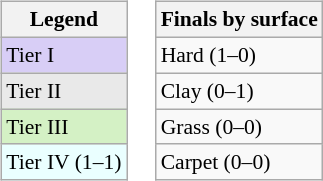<table>
<tr valign=top>
<td><br><table class="wikitable" style=font-size:90%>
<tr>
<th>Legend</th>
</tr>
<tr style="background:#d8cef6;">
<td>Tier I</td>
</tr>
<tr style="background:#e9e9e9;">
<td>Tier II</td>
</tr>
<tr style="background:#d4f1c5;">
<td>Tier III</td>
</tr>
<tr style="background:#eaffff;">
<td>Tier IV (1–1)</td>
</tr>
</table>
</td>
<td><br><table class="wikitable" style=font-size:90%>
<tr>
<th>Finals by surface</th>
</tr>
<tr>
<td>Hard (1–0)</td>
</tr>
<tr>
<td>Clay (0–1)</td>
</tr>
<tr>
<td>Grass (0–0)</td>
</tr>
<tr>
<td>Carpet (0–0)</td>
</tr>
</table>
</td>
</tr>
</table>
